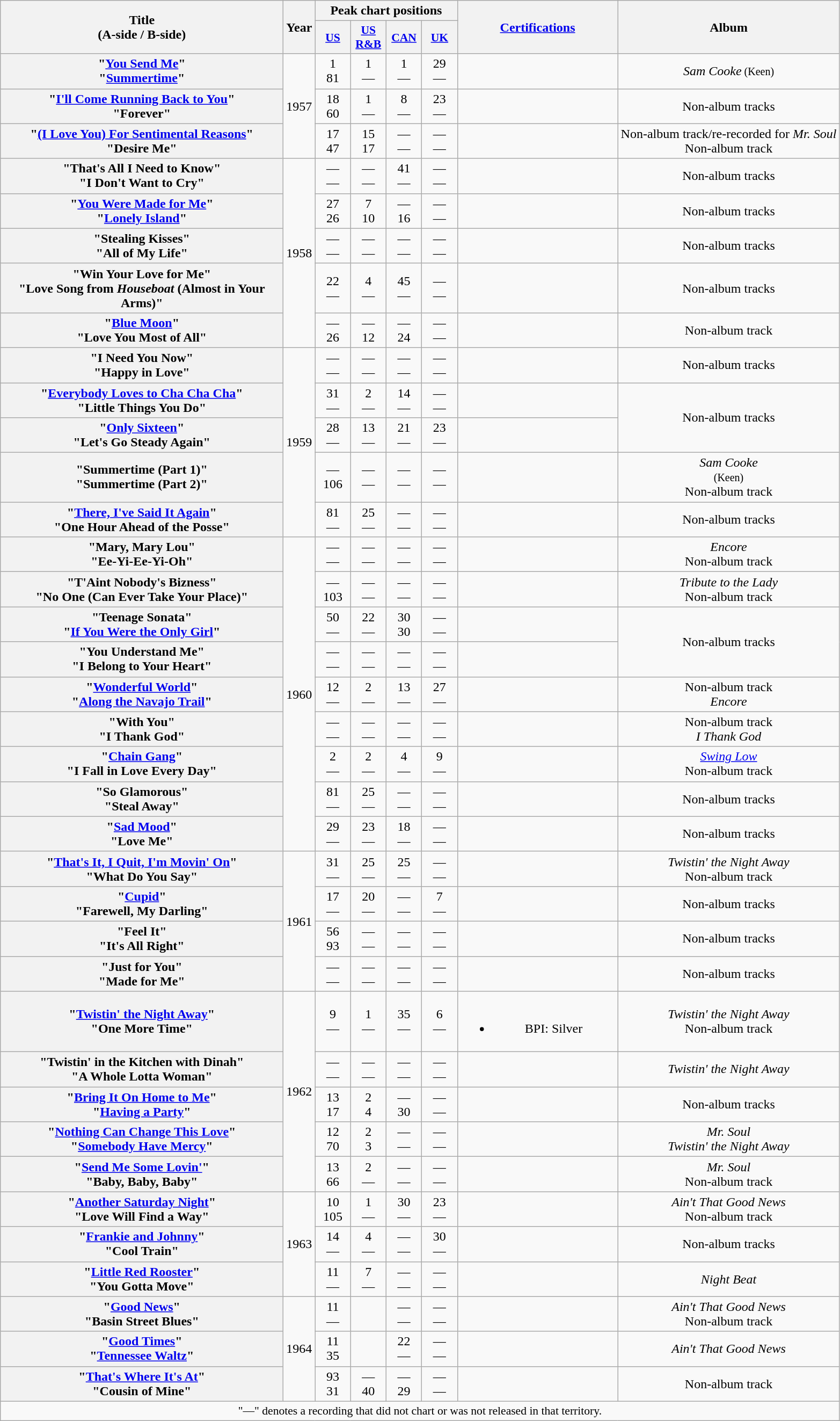<table class="wikitable plainrowheaders" style="text-align:center;">
<tr>
<th scope="col" rowspan="2" style="width:21.5em;">Title<br><span>(A-side / B-side)</span></th>
<th scope="col" rowspan="2">Year</th>
<th scope="col" colspan="4">Peak chart positions</th>
<th scope="col" rowspan="2" style="width:12em;"><a href='#'>Certifications</a></th>
<th scope="col" rowspan="2">Album</th>
</tr>
<tr>
<th scope="col" style="width:2.6em;font-size:90%;"><a href='#'>US</a><br></th>
<th scope="col" style="width:2.6em;font-size:90%;"><a href='#'>US R&B</a><br></th>
<th scope="col" style="width:2.6em;font-size:90%;"><a href='#'>CAN</a><br></th>
<th scope="col" style="width:2.6em;font-size:90%;"><a href='#'>UK</a><br></th>
</tr>
<tr>
<th scope="row">"<a href='#'>You Send Me</a>"<br>"<a href='#'>Summertime</a>"</th>
<td rowspan="3">1957</td>
<td>1<br>81</td>
<td>1<br>—</td>
<td>1<br>—</td>
<td>29<br>—</td>
<td></td>
<td><em>Sam Cooke</em><small> (Keen)</small></td>
</tr>
<tr>
<th scope="row">"<a href='#'>I'll Come Running Back to You</a>"<br>"Forever"</th>
<td>18<br>60</td>
<td>1<br>—</td>
<td>8<br>—</td>
<td>23<br>—</td>
<td></td>
<td>Non-album tracks</td>
</tr>
<tr>
<th scope="row">"<a href='#'>(I Love You) For Sentimental Reasons</a>"<br>"Desire Me"</th>
<td>17<br>47</td>
<td>15<br>17</td>
<td>—<br>—</td>
<td>—<br>—</td>
<td></td>
<td>Non-album track/re-recorded for <em>Mr. Soul</em><br>Non-album track</td>
</tr>
<tr>
<th scope="row">"That's All I Need to Know"<br>"I Don't Want to Cry"</th>
<td rowspan="5">1958</td>
<td>—<br>—</td>
<td>—<br>—</td>
<td>41<br>—</td>
<td>—<br>—</td>
<td></td>
<td>Non-album tracks</td>
</tr>
<tr>
<th scope="row">"<a href='#'>You Were Made for Me</a>"<br>"<a href='#'>Lonely Island</a>"</th>
<td>27<br>26</td>
<td>7<br>10</td>
<td>—<br>16</td>
<td>—<br>—</td>
<td></td>
<td>Non-album tracks</td>
</tr>
<tr>
<th scope="row">"Stealing Kisses"<br>"All of My Life"</th>
<td>—<br>—</td>
<td>—<br>—</td>
<td>—<br>—</td>
<td>—<br>—</td>
<td></td>
<td>Non-album tracks</td>
</tr>
<tr>
<th scope="row">"Win Your Love for Me"<br>"Love Song from <em>Houseboat</em> (Almost in Your Arms)"</th>
<td>22<br>—</td>
<td>4<br>—</td>
<td>45<br>—</td>
<td>—<br>—</td>
<td></td>
<td>Non-album tracks</td>
</tr>
<tr>
<th scope="row">"<a href='#'>Blue Moon</a>"<br>"Love You Most of All"</th>
<td>—<br>26</td>
<td>—<br>12</td>
<td>—<br>24</td>
<td>—<br>—</td>
<td></td>
<td>Non-album track</td>
</tr>
<tr>
<th scope="row">"I Need You Now"<br>"Happy in Love"</th>
<td rowspan="5">1959</td>
<td>—<br>—</td>
<td>—<br>—</td>
<td>—<br>—</td>
<td>—<br>—</td>
<td></td>
<td>Non-album tracks</td>
</tr>
<tr>
<th scope="row">"<a href='#'>Everybody Loves to Cha Cha Cha</a>"<br>"Little Things You Do"</th>
<td>31<br>—</td>
<td>2<br>—</td>
<td>14<br>—</td>
<td>—<br>—</td>
<td></td>
<td rowspan="2">Non-album tracks</td>
</tr>
<tr>
<th scope="row">"<a href='#'>Only Sixteen</a>"<br>"Let's Go Steady Again"</th>
<td>28<br>—</td>
<td>13<br>—</td>
<td>21<br>—</td>
<td>23<br>—</td>
<td></td>
</tr>
<tr>
<th scope="row">"Summertime (Part 1)"<br>"Summertime (Part 2)"</th>
<td>—<br>106</td>
<td>—<br>—</td>
<td>—<br>—</td>
<td>—<br>—</td>
<td></td>
<td><em>Sam Cooke</em><br><small>(Keen)</small><br>Non-album track</td>
</tr>
<tr>
<th scope="row">"<a href='#'>There, I've Said It Again</a>"<br>"One Hour Ahead of the Posse"</th>
<td>81<br>—</td>
<td>25<br>—</td>
<td>—<br>—</td>
<td>—<br>—</td>
<td></td>
<td>Non-album tracks</td>
</tr>
<tr>
<th scope="row">"Mary, Mary Lou"<br>"Ee-Yi-Ee-Yi-Oh"</th>
<td rowspan="9">1960</td>
<td>—<br>—</td>
<td>—<br>—</td>
<td>—<br>—</td>
<td>—<br>—</td>
<td></td>
<td><em>Encore</em><br>Non-album track</td>
</tr>
<tr>
<th scope="row">"T'Aint Nobody's Bizness"<br>"No One (Can Ever Take Your Place)"</th>
<td>—<br>103</td>
<td>—<br>—</td>
<td>—<br>—</td>
<td>—<br>—</td>
<td></td>
<td><em>Tribute to the Lady</em><br>Non-album track</td>
</tr>
<tr>
<th scope="row">"Teenage Sonata"<br>"<a href='#'>If You Were the Only Girl</a>"</th>
<td>50<br>—</td>
<td>22<br>—</td>
<td>30<br>30</td>
<td>—<br>—</td>
<td></td>
<td rowspan="2">Non-album tracks</td>
</tr>
<tr>
<th scope="row">"You Understand Me"<br>"I Belong to Your Heart"</th>
<td>—<br>—</td>
<td>—<br>—</td>
<td>—<br>—</td>
<td>—<br>—</td>
<td></td>
</tr>
<tr>
<th scope="row">"<a href='#'>Wonderful World</a>"<br>"<a href='#'>Along the Navajo Trail</a>"</th>
<td>12<br>—</td>
<td>2<br>—</td>
<td>13<br>—</td>
<td>27<br>—</td>
<td></td>
<td>Non-album track<br><em>Encore</em></td>
</tr>
<tr>
<th scope="row">"With You"<br>"I Thank God"</th>
<td>—<br>—</td>
<td>—<br>—</td>
<td>—<br>—</td>
<td>—<br>—</td>
<td></td>
<td>Non-album track<br><em>I Thank God</em></td>
</tr>
<tr>
<th scope="row">"<a href='#'>Chain Gang</a>"<br>"I Fall in Love Every Day"</th>
<td>2<br>—</td>
<td>2<br>—</td>
<td>4<br>—</td>
<td>9<br>—</td>
<td></td>
<td><em><a href='#'>Swing Low</a></em><br>Non-album track</td>
</tr>
<tr>
<th scope="row">"So Glamorous"<br>"Steal Away"</th>
<td>81<br>—</td>
<td>25<br>—</td>
<td>—<br>—</td>
<td>—<br>—</td>
<td></td>
<td>Non-album tracks</td>
</tr>
<tr>
<th scope="row">"<a href='#'>Sad Mood</a>"<br>"Love Me"</th>
<td>29<br>—</td>
<td>23<br>—</td>
<td>18<br>—</td>
<td>—<br>—</td>
<td></td>
<td>Non-album tracks</td>
</tr>
<tr>
<th scope="row">"<a href='#'>That's It, I Quit, I'm Movin' On</a>"<br>"What Do You Say"</th>
<td rowspan="4">1961</td>
<td>31<br>—</td>
<td>25<br>—</td>
<td>25<br>—</td>
<td>—<br>—</td>
<td></td>
<td><em>Twistin' the Night Away</em><br>Non-album track</td>
</tr>
<tr>
<th scope="row">"<a href='#'>Cupid</a>"<br>"Farewell, My Darling"</th>
<td>17<br>—</td>
<td>20<br>—</td>
<td>—<br>—</td>
<td>7<br>—</td>
<td></td>
<td>Non-album tracks</td>
</tr>
<tr>
<th scope="row">"Feel It"<br>"It's All Right"</th>
<td>56<br>93</td>
<td>—<br>—</td>
<td>—<br>—</td>
<td>—<br>—</td>
<td></td>
<td>Non-album tracks</td>
</tr>
<tr>
<th scope="row">"Just for You"<br>"Made for Me"</th>
<td>—<br>—</td>
<td>—<br>—</td>
<td>—<br>—</td>
<td>—<br>—</td>
<td></td>
<td>Non-album tracks</td>
</tr>
<tr>
<th scope="row">"<a href='#'>Twistin' the Night Away</a>"<br>"One More Time"</th>
<td rowspan="5">1962</td>
<td>9<br>—</td>
<td>1<br>—</td>
<td>35<br>—</td>
<td>6<br>—</td>
<td><br><ul><li>BPI: Silver</li></ul></td>
<td><em>Twistin' the Night Away</em><br>Non-album track</td>
</tr>
<tr>
<th scope="row">"Twistin' in the Kitchen with Dinah"<br>"A Whole Lotta Woman"</th>
<td>—<br>—</td>
<td>—<br>—</td>
<td>—<br>—</td>
<td>—<br>—</td>
<td></td>
<td><em>Twistin' the Night Away</em></td>
</tr>
<tr>
<th scope="row">"<a href='#'>Bring It On Home to Me</a>"<br>"<a href='#'>Having a Party</a>"</th>
<td>13<br>17</td>
<td>2<br>4</td>
<td>—<br>30</td>
<td>—<br>—</td>
<td></td>
<td>Non-album tracks</td>
</tr>
<tr>
<th scope="row">"<a href='#'>Nothing Can Change This Love</a>"<br>"<a href='#'>Somebody Have Mercy</a>"</th>
<td>12<br>70</td>
<td>2<br>3</td>
<td>—<br>—</td>
<td>—<br>—</td>
<td></td>
<td><em>Mr. Soul</em><br><em>Twistin' the Night Away</em></td>
</tr>
<tr>
<th scope="row">"<a href='#'>Send Me Some Lovin'</a>"<br>"Baby, Baby, Baby"</th>
<td>13<br>66</td>
<td>2<br>—</td>
<td>—<br>—</td>
<td>—<br>—</td>
<td></td>
<td><em>Mr. Soul</em><br>Non-album track</td>
</tr>
<tr>
<th scope="row">"<a href='#'>Another Saturday Night</a>"<br>"Love Will Find a Way"</th>
<td rowspan="3">1963</td>
<td>10<br>105</td>
<td>1<br>—</td>
<td>30<br>—</td>
<td>23<br>—</td>
<td></td>
<td><em>Ain't That Good News</em><br>Non-album track</td>
</tr>
<tr>
<th scope="row">"<a href='#'>Frankie and Johnny</a>"<br>"Cool Train"</th>
<td>14<br>—</td>
<td>4<br>—</td>
<td>—<br>—</td>
<td>30<br>—</td>
<td></td>
<td>Non-album tracks</td>
</tr>
<tr>
<th scope="row">"<a href='#'>Little Red Rooster</a>"<br>"You Gotta Move"</th>
<td>11<br>—</td>
<td>7<br>—</td>
<td>—<br>—</td>
<td>—<br>—</td>
<td></td>
<td><em>Night Beat</em></td>
</tr>
<tr>
<th scope="row">"<a href='#'>Good News</a>"<br>"Basin Street Blues"</th>
<td rowspan="3">1964</td>
<td>11<br>—</td>
<td></td>
<td>—<br>—</td>
<td>— <br>—</td>
<td></td>
<td><em>Ain't That Good News</em><br>Non-album track</td>
</tr>
<tr>
<th scope="row">"<a href='#'>Good Times</a>"<br>"<a href='#'>Tennessee Waltz</a>"</th>
<td>11<br>35</td>
<td></td>
<td>22<br>—</td>
<td>— <br>—</td>
<td></td>
<td><em>Ain't That Good News</em></td>
</tr>
<tr>
<th scope="row">"<a href='#'>That's Where It's At</a>"<br>"Cousin of Mine"</th>
<td>93<br>31</td>
<td>—<br>40</td>
<td>—<br>29</td>
<td>—<br>—</td>
<td></td>
<td>Non-album track</td>
</tr>
<tr>
<td colspan="14" style="font-size:90%">"—" denotes a recording that did not chart or was not released in that territory.</td>
</tr>
</table>
